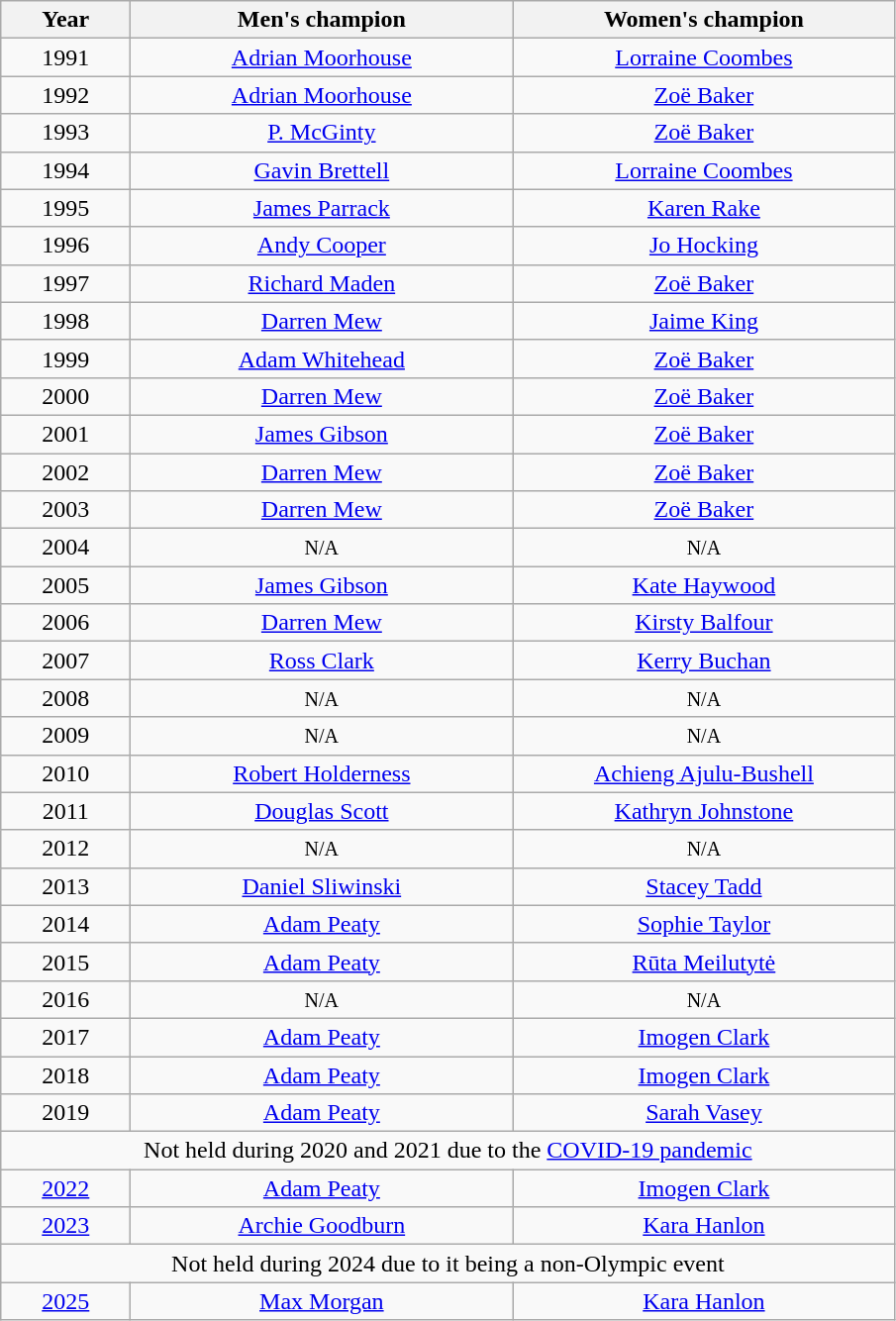<table class="wikitable" style="text-align:center">
<tr>
<th width=80>Year</th>
<th width=250>Men's champion</th>
<th width=250>Women's champion</th>
</tr>
<tr>
<td>1991</td>
<td><a href='#'>Adrian Moorhouse</a></td>
<td><a href='#'>Lorraine Coombes</a></td>
</tr>
<tr>
<td>1992</td>
<td><a href='#'>Adrian Moorhouse</a></td>
<td><a href='#'>Zoë Baker</a></td>
</tr>
<tr>
<td>1993</td>
<td><a href='#'>P. McGinty</a></td>
<td><a href='#'>Zoë Baker</a></td>
</tr>
<tr>
<td>1994</td>
<td><a href='#'>Gavin Brettell</a></td>
<td><a href='#'>Lorraine Coombes</a></td>
</tr>
<tr>
<td>1995</td>
<td><a href='#'>James Parrack</a></td>
<td><a href='#'>Karen Rake</a></td>
</tr>
<tr>
<td>1996</td>
<td><a href='#'>Andy Cooper</a></td>
<td><a href='#'>Jo Hocking</a></td>
</tr>
<tr>
<td>1997</td>
<td><a href='#'>Richard Maden</a></td>
<td><a href='#'>Zoë Baker</a></td>
</tr>
<tr>
<td>1998</td>
<td><a href='#'>Darren Mew</a></td>
<td><a href='#'>Jaime King</a></td>
</tr>
<tr>
<td>1999</td>
<td><a href='#'>Adam Whitehead</a></td>
<td><a href='#'>Zoë Baker</a></td>
</tr>
<tr>
<td>2000</td>
<td><a href='#'>Darren Mew</a></td>
<td><a href='#'>Zoë Baker</a></td>
</tr>
<tr>
<td>2001</td>
<td><a href='#'>James Gibson</a></td>
<td><a href='#'>Zoë Baker</a></td>
</tr>
<tr>
<td>2002</td>
<td><a href='#'>Darren Mew</a></td>
<td><a href='#'>Zoë Baker</a></td>
</tr>
<tr>
<td>2003</td>
<td><a href='#'>Darren Mew</a></td>
<td><a href='#'>Zoë Baker</a></td>
</tr>
<tr>
<td>2004</td>
<td><small>N/A</small></td>
<td><small>N/A</small></td>
</tr>
<tr>
<td>2005</td>
<td><a href='#'>James Gibson</a></td>
<td><a href='#'>Kate Haywood</a></td>
</tr>
<tr>
<td>2006</td>
<td><a href='#'>Darren Mew</a></td>
<td><a href='#'>Kirsty Balfour</a></td>
</tr>
<tr>
<td>2007</td>
<td><a href='#'>Ross Clark</a></td>
<td><a href='#'>Kerry Buchan</a></td>
</tr>
<tr>
<td>2008</td>
<td><small>N/A</small></td>
<td><small>N/A</small></td>
</tr>
<tr>
<td>2009</td>
<td><small>N/A</small></td>
<td><small>N/A</small></td>
</tr>
<tr>
<td>2010</td>
<td><a href='#'>Robert Holderness</a></td>
<td><a href='#'>Achieng Ajulu-Bushell</a></td>
</tr>
<tr>
<td>2011</td>
<td><a href='#'>Douglas Scott</a></td>
<td><a href='#'>Kathryn Johnstone</a></td>
</tr>
<tr>
<td>2012</td>
<td><small>N/A</small></td>
<td><small>N/A</small></td>
</tr>
<tr>
<td>2013</td>
<td><a href='#'>Daniel Sliwinski</a></td>
<td><a href='#'>Stacey Tadd</a></td>
</tr>
<tr>
<td>2014</td>
<td><a href='#'>Adam Peaty</a></td>
<td><a href='#'>Sophie Taylor</a></td>
</tr>
<tr>
<td>2015</td>
<td><a href='#'>Adam Peaty</a></td>
<td><a href='#'>Rūta Meilutytė</a></td>
</tr>
<tr>
<td>2016</td>
<td><small>N/A</small></td>
<td><small>N/A</small></td>
</tr>
<tr>
<td>2017</td>
<td><a href='#'>Adam Peaty</a></td>
<td><a href='#'>Imogen Clark</a></td>
</tr>
<tr>
<td>2018</td>
<td><a href='#'>Adam Peaty</a></td>
<td><a href='#'>Imogen Clark</a></td>
</tr>
<tr>
<td>2019</td>
<td><a href='#'>Adam Peaty</a></td>
<td><a href='#'>Sarah Vasey</a></td>
</tr>
<tr>
<td colspan=4>Not held during 2020 and 2021 due to the <a href='#'>COVID-19 pandemic</a></td>
</tr>
<tr>
<td><a href='#'>2022</a></td>
<td><a href='#'>Adam Peaty</a></td>
<td><a href='#'>Imogen Clark</a></td>
</tr>
<tr>
<td><a href='#'>2023</a></td>
<td><a href='#'>Archie Goodburn</a></td>
<td><a href='#'>Kara Hanlon</a></td>
</tr>
<tr>
<td colspan=4>Not held during 2024 due to it being a non-Olympic event</td>
</tr>
<tr>
<td><a href='#'>2025</a></td>
<td><a href='#'>Max Morgan</a></td>
<td><a href='#'>Kara Hanlon</a></td>
</tr>
</table>
